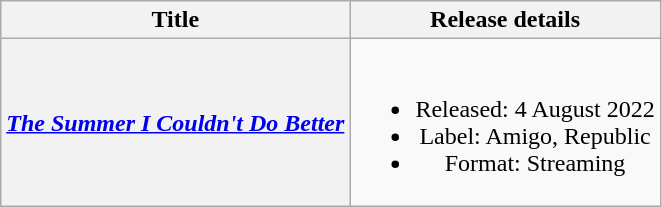<table class="wikitable plainrowheaders" style="text-align:center;">
<tr>
<th>Title</th>
<th>Release details</th>
</tr>
<tr>
<th scope="row"><em><a href='#'>The Summer I Couldn't Do Better</a></em></th>
<td><br><ul><li>Released: 4 August 2022</li><li>Label: Amigo, Republic</li><li>Format: Streaming</li></ul></td>
</tr>
</table>
